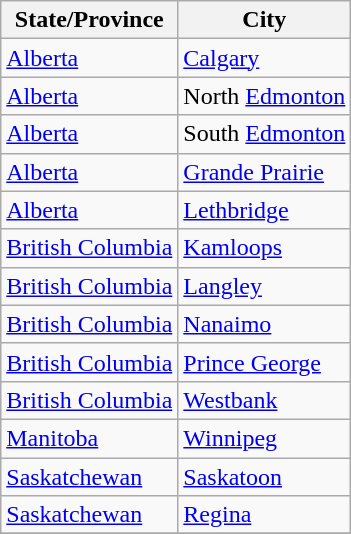<table class="wikitable sortable">
<tr>
<th>State/Province</th>
<th>City</th>
</tr>
<tr>
<td><a href='#'>Alberta</a></td>
<td><a href='#'>Calgary</a></td>
</tr>
<tr>
<td><a href='#'>Alberta</a></td>
<td>North <a href='#'>Edmonton</a></td>
</tr>
<tr>
<td><a href='#'>Alberta</a></td>
<td>South <a href='#'>Edmonton</a></td>
</tr>
<tr>
<td><a href='#'>Alberta</a></td>
<td><a href='#'>Grande Prairie</a></td>
</tr>
<tr>
<td><a href='#'>Alberta</a></td>
<td><a href='#'>Lethbridge</a></td>
</tr>
<tr>
<td><a href='#'>British Columbia</a></td>
<td><a href='#'>Kamloops</a></td>
</tr>
<tr>
<td><a href='#'>British Columbia</a></td>
<td><a href='#'>Langley</a></td>
</tr>
<tr>
<td><a href='#'>British Columbia</a></td>
<td><a href='#'>Nanaimo</a></td>
</tr>
<tr>
<td><a href='#'>British Columbia</a></td>
<td><a href='#'>Prince George</a></td>
</tr>
<tr>
<td><a href='#'>British Columbia</a></td>
<td><a href='#'>Westbank</a></td>
</tr>
<tr>
<td><a href='#'>Manitoba</a></td>
<td><a href='#'>Winnipeg</a></td>
</tr>
<tr>
<td><a href='#'>Saskatchewan</a></td>
<td><a href='#'>Saskatoon</a></td>
</tr>
<tr>
<td><a href='#'>Saskatchewan</a></td>
<td><a href='#'>Regina</a></td>
</tr>
<tr>
</tr>
</table>
